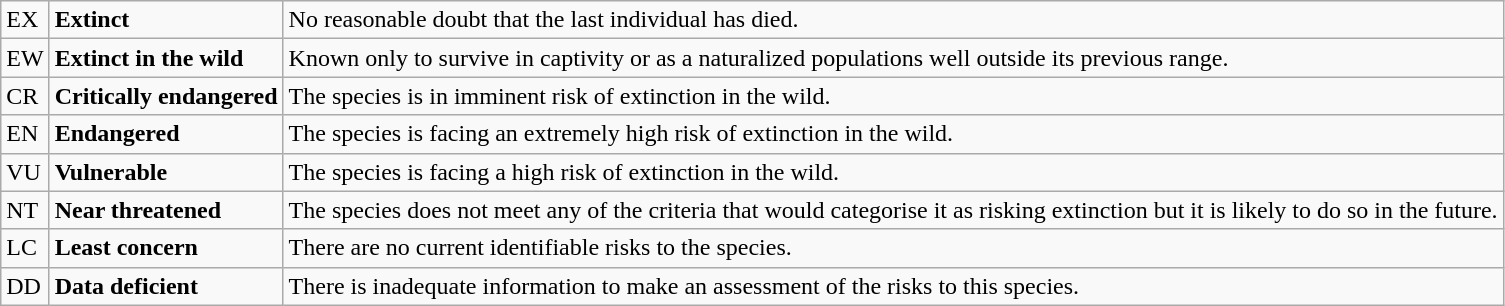<table class="wikitable" style="text-align:left">
<tr>
<td>EX</td>
<td><strong>Extinct</strong></td>
<td>No reasonable doubt that the last individual has died.</td>
</tr>
<tr>
<td>EW</td>
<td><strong>Extinct in the wild</strong></td>
<td>Known only to survive in captivity or as a naturalized populations well outside its previous range.</td>
</tr>
<tr>
<td>CR</td>
<td><strong>Critically endangered</strong></td>
<td>The species is in imminent risk of extinction in the wild.</td>
</tr>
<tr>
<td>EN</td>
<td><strong>Endangered</strong></td>
<td>The species is facing an extremely high risk of extinction in the wild.</td>
</tr>
<tr>
<td>VU</td>
<td><strong>Vulnerable</strong></td>
<td>The species is facing a high risk of extinction in the wild.</td>
</tr>
<tr>
<td>NT</td>
<td><strong>Near threatened</strong></td>
<td>The species does not meet any of the criteria that would categorise it as risking extinction but it is likely to do so in the future.</td>
</tr>
<tr>
<td>LC</td>
<td><strong>Least concern</strong></td>
<td>There are no current identifiable risks to the species.</td>
</tr>
<tr>
<td>DD</td>
<td><strong>Data deficient</strong></td>
<td>There is inadequate information to make an assessment of the risks to this species.</td>
</tr>
</table>
